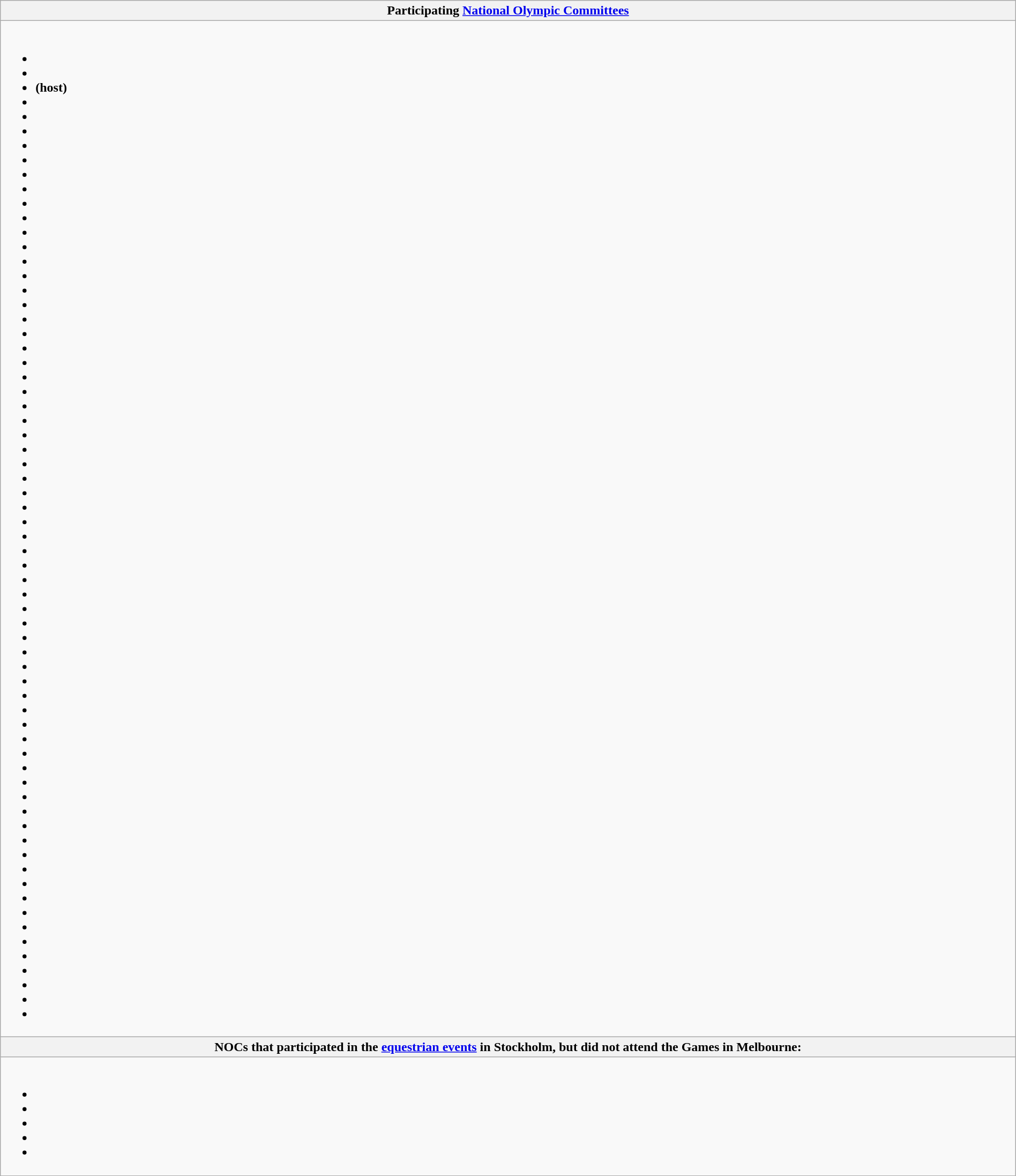<table class="wikitable collapsible" style="width:100%;">
<tr>
<th>Participating <a href='#'>National Olympic Committees</a></th>
</tr>
<tr>
<td><br><ul><li></li><li></li><li> <strong>(host)</strong></li><li></li><li></li><li></li><li></li><li></li><li></li><li></li><li></li><li></li><li></li><li></li><li></li><li></li><li></li><li></li><li></li><li></li><li></li><li></li><li></li><li></li><li></li><li></li><li></li><li></li><li></li><li></li><li></li><li></li><li></li><li></li><li></li><li></li><li></li><li></li><li></li><li></li><li></li><li></li><li></li><li></li><li></li><li></li><li></li><li></li><li></li><li></li><li></li><li></li><li></li><li></li><li></li><li></li><li></li><li></li><li></li><li></li><li></li><li></li><li></li><li></li><li></li><li></li><li></li></ul></td>
</tr>
<tr>
<th>NOCs that participated in the <a href='#'>equestrian events</a> in Stockholm, but did not attend the Games in Melbourne:</th>
</tr>
<tr>
<td valign="top"><br><ul><li></li><li></li><li></li><li></li><li></li></ul></td>
</tr>
</table>
